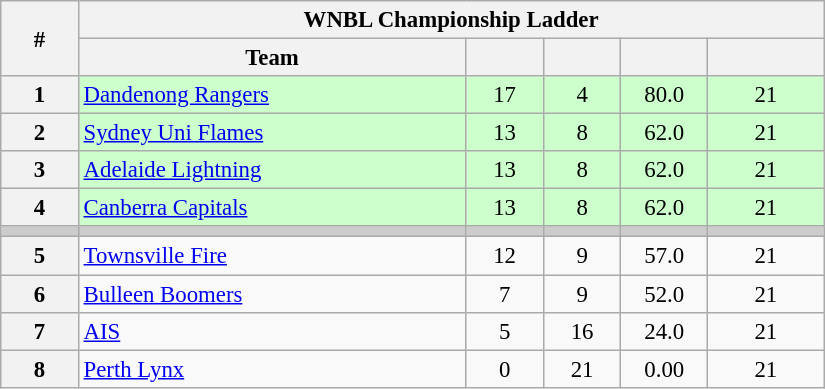<table class="wikitable" width="43.5%" style="font-size:95%; text-align:center">
<tr>
<th width="5%" rowspan=2>#</th>
<th colspan="6" align="center"><strong>WNBL Championship Ladder</strong></th>
</tr>
<tr>
<th width="25%">Team</th>
<th width="5%"></th>
<th width="5%"></th>
<th width="5%"></th>
<th width="7.5%"></th>
</tr>
<tr style="background-color:#CCFFCC">
<th>1</th>
<td style="text-align:left;"><a href='#'>Dandenong Rangers</a></td>
<td>17</td>
<td>4</td>
<td>80.0</td>
<td>21</td>
</tr>
<tr style="background-color:#CCFFCC">
<th>2</th>
<td style="text-align:left;"><a href='#'>Sydney Uni Flames</a></td>
<td>13</td>
<td>8</td>
<td>62.0</td>
<td>21</td>
</tr>
<tr style="background-color:#CCFFCC">
<th>3</th>
<td style="text-align:left;"><a href='#'>Adelaide Lightning</a></td>
<td>13</td>
<td>8</td>
<td>62.0</td>
<td>21</td>
</tr>
<tr style="background-color:#CCFFCC">
<th>4</th>
<td style="text-align:left;"><a href='#'>Canberra Capitals</a></td>
<td>13</td>
<td>8</td>
<td>62.0</td>
<td>21</td>
</tr>
<tr style="background-color:#cccccc;">
<td></td>
<td></td>
<td></td>
<td></td>
<td></td>
<td></td>
</tr>
<tr>
<th>5</th>
<td style="text-align:left;"><a href='#'>Townsville Fire</a></td>
<td>12</td>
<td>9</td>
<td>57.0</td>
<td>21</td>
</tr>
<tr>
<th>6</th>
<td style="text-align:left;"><a href='#'>Bulleen Boomers</a></td>
<td>7</td>
<td>9</td>
<td>52.0</td>
<td>21</td>
</tr>
<tr>
<th>7</th>
<td style="text-align:left;"><a href='#'>AIS</a></td>
<td>5</td>
<td>16</td>
<td>24.0</td>
<td>21</td>
</tr>
<tr>
<th>8</th>
<td style="text-align:left;"><a href='#'>Perth Lynx</a></td>
<td>0</td>
<td>21</td>
<td>0.00</td>
<td>21</td>
</tr>
</table>
